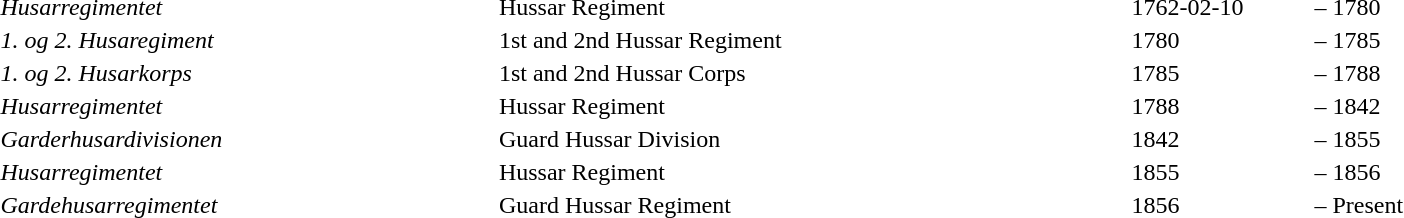<table class="toccolours">
<tr style="vertical-align: top;">
<td><em>Husarregimentet</em></td>
<td>Hussar Regiment</td>
<td width="12%">1762-02-10</td>
<td width="1%">–</td>
<td width="12%">1780</td>
</tr>
<tr style="vertical-align: top;">
<td><em>1. og 2. Husaregiment</em></td>
<td>1st and 2nd Hussar Regiment</td>
<td width="12%">1780</td>
<td width="1%">–</td>
<td width="12%">1785</td>
</tr>
<tr style="vertical-align: top;">
<td><em>1. og 2. Husarkorps</em></td>
<td>1st and 2nd Hussar Corps</td>
<td width="12%">1785</td>
<td width="1%">–</td>
<td width="12%">1788</td>
</tr>
<tr style="vertical-align: top;">
<td><em>Husarregimentet</em></td>
<td>Hussar Regiment</td>
<td width="12%">1788</td>
<td width="1%">–</td>
<td width="12%">1842</td>
</tr>
<tr style="vertical-align: top;">
<td><em>Garderhusardivisionen</em></td>
<td>Guard Hussar Division</td>
<td width="12%">1842</td>
<td width="1%">–</td>
<td width="12%">1855</td>
</tr>
<tr style="vertical-align: top;">
<td><em>Husarregimentet</em></td>
<td>Hussar Regiment</td>
<td width="12%">1855</td>
<td width="1%">–</td>
<td width="12%">1856</td>
</tr>
<tr style="vertical-align: top;">
<td><em>Gardehusarregimentet</em></td>
<td>Guard Hussar Regiment</td>
<td width="12%">1856</td>
<td width="1%">–</td>
<td width="12%">Present</td>
</tr>
</table>
